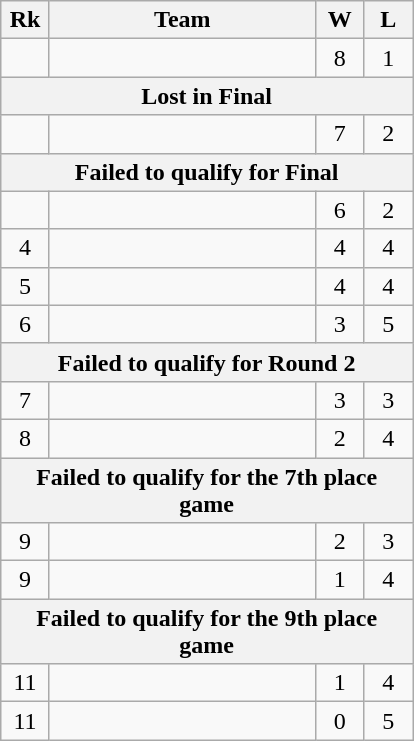<table class=wikitable style=text-align:center>
<tr>
<th width=25>Rk</th>
<th width=170>Team</th>
<th width=25>W</th>
<th width=25>L</th>
</tr>
<tr>
<td></td>
<td align=left></td>
<td>8</td>
<td>1</td>
</tr>
<tr>
<th colspan="6">Lost in Final</th>
</tr>
<tr>
<td></td>
<td align=left></td>
<td>7</td>
<td>2</td>
</tr>
<tr>
<th colspan="6">Failed to qualify for Final</th>
</tr>
<tr>
<td></td>
<td align=left></td>
<td>6</td>
<td>2</td>
</tr>
<tr>
<td>4</td>
<td align=left></td>
<td>4</td>
<td>4</td>
</tr>
<tr>
<td>5</td>
<td align=left></td>
<td>4</td>
<td>4</td>
</tr>
<tr>
<td>6</td>
<td align=left></td>
<td>3</td>
<td>5</td>
</tr>
<tr>
<th colspan="6">Failed to qualify for Round 2</th>
</tr>
<tr>
<td>7</td>
<td align=left></td>
<td>3</td>
<td>3</td>
</tr>
<tr>
<td>8</td>
<td align=left></td>
<td>2</td>
<td>4</td>
</tr>
<tr>
<th colspan="6">Failed to qualify for the 7th place game</th>
</tr>
<tr>
<td>9</td>
<td align=left></td>
<td>2</td>
<td>3</td>
</tr>
<tr>
<td>9</td>
<td align=left></td>
<td>1</td>
<td>4</td>
</tr>
<tr>
<th colspan="6">Failed to qualify for the 9th place game</th>
</tr>
<tr>
<td>11</td>
<td align=left></td>
<td>1</td>
<td>4</td>
</tr>
<tr>
<td>11</td>
<td align=left></td>
<td>0</td>
<td>5</td>
</tr>
</table>
